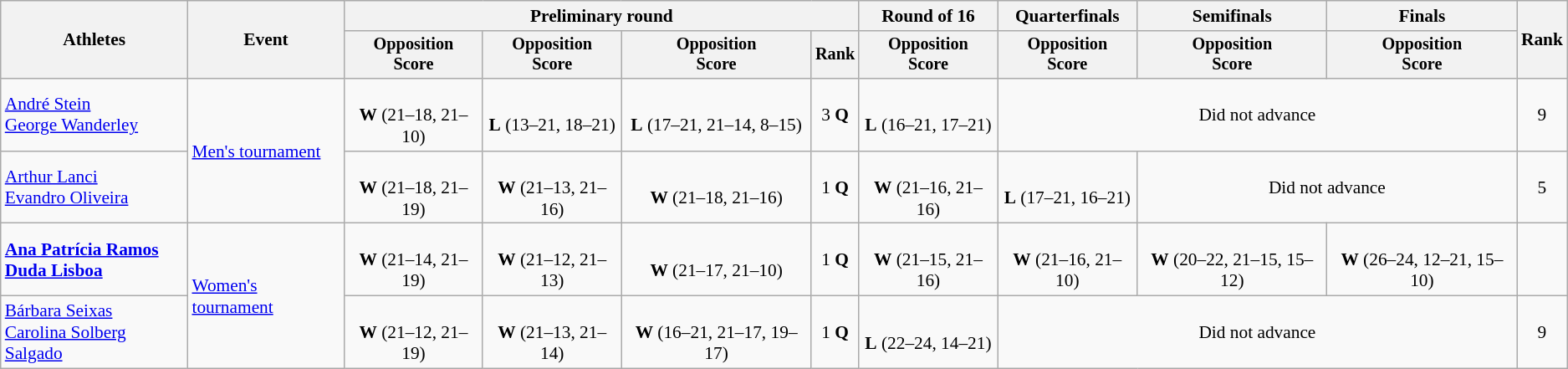<table class=wikitable style=font-size:89%;text-align:center>
<tr>
<th rowspan=2>Athletes</th>
<th rowspan=2>Event</th>
<th colspan=4>Preliminary round</th>
<th>Round of 16</th>
<th>Quarterfinals</th>
<th>Semifinals</th>
<th>Finals</th>
<th rowspan=2>Rank</th>
</tr>
<tr style=font-size:95%>
<th>Opposition<br>Score</th>
<th>Opposition<br>Score</th>
<th>Opposition<br>Score</th>
<th>Rank</th>
<th>Opposition<br>Score</th>
<th>Opposition<br>Score</th>
<th>Opposition<br>Score</th>
<th>Opposition<br>Score</th>
</tr>
<tr>
<td align=left><a href='#'>André Stein</a><br><a href='#'>George Wanderley</a></td>
<td align=left rowspan=2><a href='#'>Men's tournament</a></td>
<td><br><strong>W</strong> (21–18, 21–10)</td>
<td><br><strong>L</strong> (13–21, 18–21)</td>
<td><br><strong>L</strong> (17–21, 21–14, 8–15)</td>
<td>3 <strong>Q</strong></td>
<td><br><strong>L</strong> (16–21, 17–21)</td>
<td colspan=3>Did not advance</td>
<td>9</td>
</tr>
<tr>
<td align=left><a href='#'>Arthur Lanci</a><br><a href='#'>Evandro Oliveira</a></td>
<td><br><strong>W</strong> (21–18, 21–19)</td>
<td><br><strong>W</strong> (21–13, 21–16)</td>
<td><br><strong>W</strong> (21–18, 21–16)</td>
<td>1 <strong>Q</strong></td>
<td><br><strong>W</strong> (21–16, 21–16)</td>
<td><br><strong>L</strong> (17–21, 16–21)</td>
<td colspan=2>Did not advance</td>
<td>5</td>
</tr>
<tr>
<td align=left><strong><a href='#'>Ana Patrícia Ramos</a><br><a href='#'>Duda Lisboa</a></strong></td>
<td align=left rowspan=2><a href='#'>Women's tournament</a></td>
<td><br><strong>W</strong> (21–14, 21–19)</td>
<td><br><strong>W</strong> (21–12, 21–13)</td>
<td><br><strong>W</strong> (21–17, 21–10)</td>
<td>1 <strong>Q</strong></td>
<td><br><strong>W</strong> (21–15, 21–16)</td>
<td><br><strong>W</strong> (21–16, 21–10)</td>
<td><br><strong>W</strong> (20–22, 21–15, 15–12)</td>
<td><br> <strong>W</strong> (26–24, 12–21, 15–10)</td>
<td></td>
</tr>
<tr>
<td align=left><a href='#'>Bárbara Seixas</a><br><a href='#'>Carolina Solberg Salgado</a></td>
<td><br><strong>W</strong> (21–12, 21–19)</td>
<td><br><strong>W</strong> (21–13, 21–14)</td>
<td><br><strong>W</strong> (16–21, 21–17, 19–17)</td>
<td>1 <strong>Q</strong></td>
<td><br><strong>L</strong> (22–24, 14–21)</td>
<td colspan=3>Did not advance</td>
<td>9</td>
</tr>
</table>
